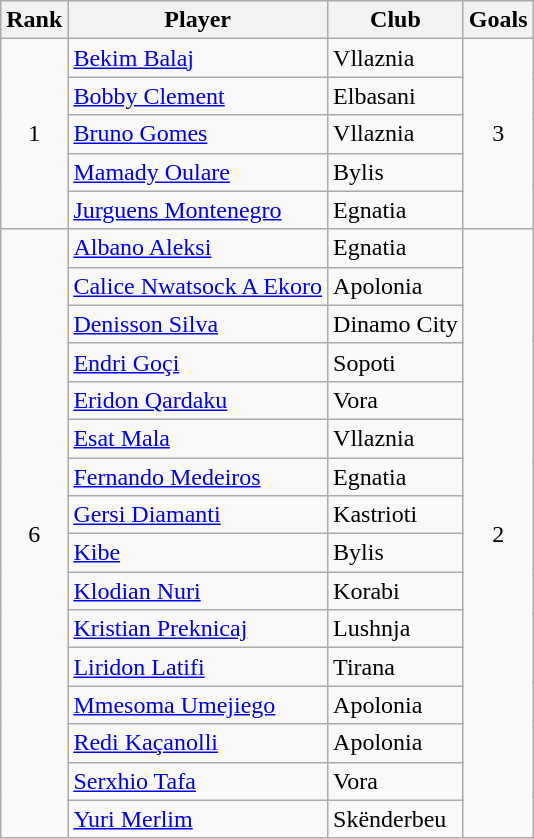<table class="wikitable" style="text-align:center">
<tr>
<th>Rank</th>
<th>Player</th>
<th>Club</th>
<th>Goals</th>
</tr>
<tr>
<td rowspan="5">1</td>
<td align="left"> <a href='#'>Bekim Balaj</a></td>
<td align="left">Vllaznia</td>
<td rowspan="5">3</td>
</tr>
<tr>
<td align="left"> <a href='#'>Bobby Clement</a></td>
<td align="left">Elbasani</td>
</tr>
<tr>
<td align="left"> <a href='#'>Bruno Gomes</a></td>
<td align="left">Vllaznia</td>
</tr>
<tr>
<td align="left"> <a href='#'>Mamady Oulare</a></td>
<td align="left">Bylis</td>
</tr>
<tr>
<td align="left"> <a href='#'>Jurguens Montenegro</a></td>
<td align="left">Egnatia</td>
</tr>
<tr>
<td rowspan="16">6</td>
<td align="left"> <a href='#'>Albano Aleksi</a></td>
<td align="left">Egnatia</td>
<td rowspan="16">2</td>
</tr>
<tr>
<td align="left"> <a href='#'>Calice Nwatsock A Ekoro</a></td>
<td align="left">Apolonia</td>
</tr>
<tr>
<td align="left"> <a href='#'>Denisson Silva</a></td>
<td align="left">Dinamo City</td>
</tr>
<tr>
<td align="left"> <a href='#'>Endri Goçi</a></td>
<td align="left">Sopoti</td>
</tr>
<tr>
<td align="left"> <a href='#'>Eridon Qardaku</a></td>
<td align="left">Vora</td>
</tr>
<tr>
<td align="left"> <a href='#'>Esat Mala</a></td>
<td align="left">Vllaznia</td>
</tr>
<tr>
<td align="left"> <a href='#'>Fernando Medeiros</a></td>
<td align="left">Egnatia</td>
</tr>
<tr>
<td align="left"> <a href='#'>Gersi Diamanti</a></td>
<td align="left">Kastrioti</td>
</tr>
<tr>
<td align="left"> <a href='#'>Kibe</a></td>
<td align="left">Bylis</td>
</tr>
<tr>
<td align="left"> <a href='#'>Klodian Nuri</a></td>
<td align="left">Korabi</td>
</tr>
<tr>
<td align="left"> <a href='#'>Kristian Preknicaj</a></td>
<td align="left">Lushnja</td>
</tr>
<tr>
<td align="left"> <a href='#'>Liridon Latifi</a></td>
<td align="left">Tirana</td>
</tr>
<tr>
<td align="left"> <a href='#'>Mmesoma Umejiego</a></td>
<td align="left">Apolonia</td>
</tr>
<tr>
<td align="left"> <a href='#'>Redi Kaçanolli</a></td>
<td align="left">Apolonia</td>
</tr>
<tr>
<td align="left"> <a href='#'>Serxhio Tafa</a></td>
<td align="left">Vora</td>
</tr>
<tr>
<td align="left"> <a href='#'>Yuri Merlim</a></td>
<td align="left">Skënderbeu</td>
</tr>
</table>
